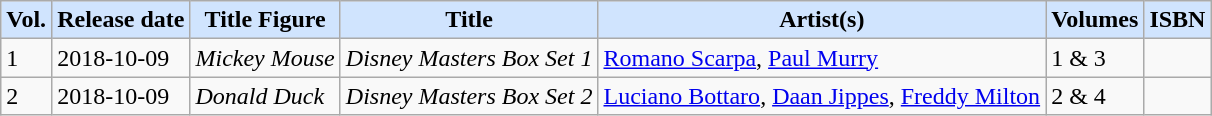<table class="wikitable sortable">
<tr>
<th style="background-color:#D0E4FE" data-sort-type-"number">Vol.</th>
<th style="background-color:#D0E4FE">Release date</th>
<th style="background-color:#D0E4FE">Title Figure</th>
<th style="background-color:#D0E4FE">Title</th>
<th style="background-color:#D0E4FE">Artist(s)</th>
<th style="background-color:#D0E4FE">Volumes</th>
<th style="background-color:#D0E4FE">ISBN</th>
</tr>
<tr>
<td>1</td>
<td>2018-10-09</td>
<td><em>Mickey Mouse</em></td>
<td><em>Disney Masters Box Set 1</em></td>
<td><a href='#'>Romano Scarpa</a>, <a href='#'>Paul Murry</a></td>
<td>1 & 3</td>
<td></td>
</tr>
<tr>
<td>2</td>
<td>2018-10-09</td>
<td><em>Donald Duck</em></td>
<td><em>Disney Masters Box Set 2</em></td>
<td><a href='#'>Luciano Bottaro</a>, <a href='#'>Daan Jippes</a>, <a href='#'>Freddy Milton</a></td>
<td>2 & 4</td>
<td></td>
</tr>
</table>
